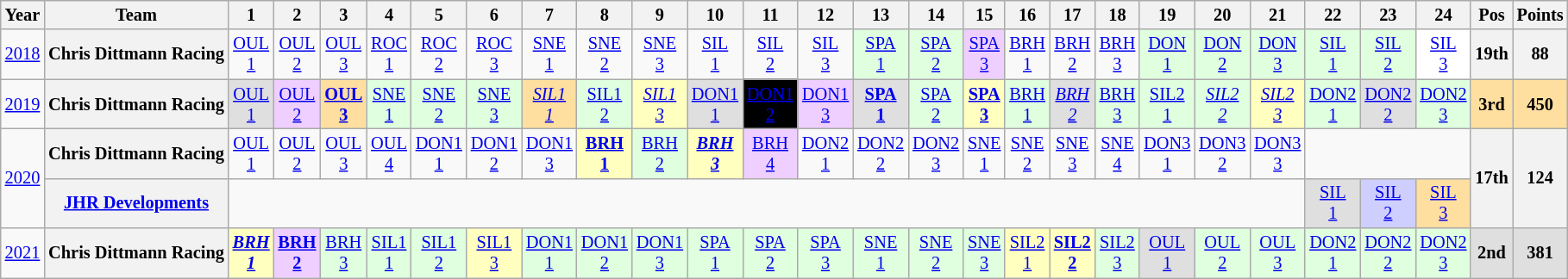<table class="wikitable" style="text-align:center; font-size:85%">
<tr>
<th>Year</th>
<th>Team</th>
<th>1</th>
<th>2</th>
<th>3</th>
<th>4</th>
<th>5</th>
<th>6</th>
<th>7</th>
<th>8</th>
<th>9</th>
<th>10</th>
<th>11</th>
<th>12</th>
<th>13</th>
<th>14</th>
<th>15</th>
<th>16</th>
<th>17</th>
<th>18</th>
<th>19</th>
<th>20</th>
<th>21</th>
<th>22</th>
<th>23</th>
<th>24</th>
<th>Pos</th>
<th>Points</th>
</tr>
<tr>
<td><a href='#'>2018</a></td>
<th nowrap>Chris Dittmann Racing</th>
<td style="background:#;"><a href='#'>OUL<br>1</a></td>
<td style="background:#;"><a href='#'>OUL<br>2</a></td>
<td style="background:#;"><a href='#'>OUL<br>3</a></td>
<td style="background:#;"><a href='#'>ROC<br>1</a></td>
<td style="background:#;"><a href='#'>ROC<br>2</a></td>
<td style="background:#;"><a href='#'>ROC<br>3</a></td>
<td style="background:#;"><a href='#'>SNE<br>1</a></td>
<td style="background:#;"><a href='#'>SNE<br>2</a></td>
<td style="background:#;"><a href='#'>SNE<br>3</a></td>
<td style="background:#;"><a href='#'>SIL<br>1</a></td>
<td style="background:#;"><a href='#'>SIL<br>2</a></td>
<td style="background:#;"><a href='#'>SIL<br>3</a></td>
<td style="background:#DFFFDF;"><a href='#'>SPA<br>1</a><br></td>
<td style="background:#DFFFDF;"><a href='#'>SPA<br>2</a><br></td>
<td style="background:#EFCFFF;"><a href='#'>SPA<br>3</a><br></td>
<td style="background:#;"><a href='#'>BRH<br>1</a></td>
<td style="background:#;"><a href='#'>BRH<br>2</a></td>
<td style="background:#;"><a href='#'>BRH<br>3</a></td>
<td style="background:#DFFFDF;"><a href='#'>DON<br>1</a><br></td>
<td style="background:#DFFFDF;"><a href='#'>DON<br>2</a><br></td>
<td style="background:#DFFFDF;"><a href='#'>DON<br>3</a><br></td>
<td style="background:#DFFFDF;"><a href='#'>SIL<br>1</a><br></td>
<td style="background:#DFFFDF;"><a href='#'>SIL<br>2</a><br></td>
<td style="background:#FFFFFF;"><a href='#'>SIL<br>3</a><br></td>
<th>19th</th>
<th>88</th>
</tr>
<tr>
<td><a href='#'>2019</a></td>
<th nowrap>Chris Dittmann Racing</th>
<td style="background:#DFDFDF;"><a href='#'>OUL<br>1</a><br></td>
<td style="background:#EFCFFF;"><a href='#'>OUL<br>2</a><br></td>
<td style="background:#FFDF9F;"><strong><a href='#'>OUL<br>3</a></strong><br></td>
<td style="background:#DFFFDF;"><a href='#'>SNE<br>1</a><br></td>
<td style="background:#DFFFDF;"><a href='#'>SNE<br>2</a><br></td>
<td style="background:#DFFFDF;"><a href='#'>SNE<br>3</a><br></td>
<td style="background:#FFDF9F;"><em><a href='#'>SIL1<br>1</a></em><br></td>
<td style="background:#DFFFDF;"><a href='#'>SIL1<br>2</a><br></td>
<td style="background:#FFFFBF;"><em><a href='#'>SIL1<br>3</a></em><br></td>
<td style="background:#DFDFDF;"><a href='#'>DON1<br>1</a><br></td>
<td style="background:#000000;color:white"><a href='#'><span>DON1<br>2</span></a><br></td>
<td style="background:#EFCFFF;"><a href='#'>DON1<br>3</a><br></td>
<td style="background:#DFDFDF;"><strong><a href='#'>SPA<br>1</a></strong><br></td>
<td style="background:#DFFFDF;"><a href='#'>SPA<br>2</a><br></td>
<td style="background:#FFFFBF;"><strong><a href='#'>SPA<br>3</a></strong><br></td>
<td style="background:#DFFFDF;"><a href='#'>BRH<br>1</a><br></td>
<td style="background:#DFDFDF;"><em><a href='#'>BRH<br>2</a></em><br></td>
<td style="background:#DFFFDF;"><a href='#'>BRH<br>3</a><br></td>
<td style="background:#DFFFDF;"><a href='#'>SIL2<br>1</a><br></td>
<td style="background:#DFFFDF;"><em><a href='#'>SIL2<br>2</a></em><br></td>
<td style="background:#FFFFBF;"><em><a href='#'>SIL2<br>3</a></em><br></td>
<td style="background:#DFFFDF;"><a href='#'>DON2<br>1</a><br></td>
<td style="background:#DFDFDF;"><a href='#'>DON2<br>2</a><br></td>
<td style="background:#DFFFDF;"><a href='#'>DON2<br>3</a><br></td>
<th style="background:#FFDF9F;">3rd</th>
<th style="background:#FFDF9F;">450</th>
</tr>
<tr>
<td rowspan=2><a href='#'>2020</a></td>
<th nowrap>Chris Dittmann Racing</th>
<td style="background:#;"><a href='#'>OUL<br>1</a></td>
<td style="background:#;"><a href='#'>OUL<br>2</a></td>
<td style="background:#;"><a href='#'>OUL<br>3</a></td>
<td style="background:#;"><a href='#'>OUL<br>4</a></td>
<td style="background:#;"><a href='#'>DON1<br>1</a></td>
<td style="background:#;"><a href='#'>DON1<br>2</a></td>
<td style="background:#;"><a href='#'>DON1<br>3</a></td>
<td style="background:#FFFFBF;"><strong><a href='#'>BRH<br>1</a></strong><br></td>
<td style="background:#DFFFDF;"><a href='#'>BRH<br>2</a><br></td>
<td style="background:#FFFFBF;"><strong><em><a href='#'>BRH<br>3</a></em></strong><br></td>
<td style="background:#EFCFFF;"><a href='#'>BRH<br>4</a><br></td>
<td style="background:#;"><a href='#'>DON2<br>1</a></td>
<td style="background:#;"><a href='#'>DON2<br>2</a></td>
<td style="background:#;"><a href='#'>DON2<br>3</a></td>
<td style="background:#;"><a href='#'>SNE<br>1</a></td>
<td style="background:#;"><a href='#'>SNE<br>2</a></td>
<td style="background:#;"><a href='#'>SNE<br>3</a></td>
<td style="background:#;"><a href='#'>SNE<br>4</a></td>
<td style="background:#;"><a href='#'>DON3<br>1</a></td>
<td style="background:#;"><a href='#'>DON3<br>2</a></td>
<td style="background:#;"><a href='#'>DON3<br>3</a></td>
<td colspan=3></td>
<th rowspan=2>17th</th>
<th rowspan=2>124</th>
</tr>
<tr>
<th><a href='#'>JHR Developments</a></th>
<td colspan=21></td>
<td style="background:#DFDFDF;"><a href='#'>SIL<br>1</a><br></td>
<td style="background:#CFCFFF;"><a href='#'>SIL<br>2</a><br></td>
<td style="background:#FFDF9F;"><a href='#'>SIL<br>3</a><br></td>
</tr>
<tr>
<td><a href='#'>2021</a></td>
<th nowrap>Chris Dittmann Racing</th>
<td style="background:#FFFFBF;"><strong><em><a href='#'>BRH<br>1</a></em></strong><br></td>
<td style="background:#EFCFFF;"><strong><a href='#'>BRH<br>2</a></strong><br></td>
<td style="background:#DFFFDF;"><a href='#'>BRH<br>3</a><br></td>
<td style="background:#DFFFDF;"><a href='#'>SIL1<br>1</a><br></td>
<td style="background:#DFFFDF;"><a href='#'>SIL1<br>2</a><br></td>
<td style="background:#FFFFBF;"><a href='#'>SIL1<br>3</a><br></td>
<td style="background:#DFFFDF;"><a href='#'>DON1<br>1</a><br></td>
<td style="background:#DFFFDF;"><a href='#'>DON1<br>2</a><br></td>
<td style="background:#DFFFDF;"><a href='#'>DON1<br>3</a><br></td>
<td style="background:#DFFFDF;"><a href='#'>SPA<br>1</a><br></td>
<td style="background:#DFFFDF;"><a href='#'>SPA<br>2</a><br></td>
<td style="background:#DFFFDF;"><a href='#'>SPA<br>3</a><br></td>
<td style="background:#DFFFDF;"><a href='#'>SNE<br>1</a><br></td>
<td style="background:#DFFFDF;"><a href='#'>SNE<br>2</a><br></td>
<td style="background:#DFFFDF;"><a href='#'>SNE<br>3</a><br></td>
<td style="background:#FFFFBF;"><a href='#'>SIL2<br>1</a><br></td>
<td style="background:#FFFFBF;"><strong><a href='#'>SIL2<br>2</a></strong><br></td>
<td style="background:#DFFFDF;"><a href='#'>SIL2<br>3</a><br></td>
<td style="background:#DFDFDF;"><a href='#'>OUL<br>1</a><br></td>
<td style="background:#DFFFDF;"><a href='#'>OUL<br>2</a><br></td>
<td style="background:#DFFFDF;"><a href='#'>OUL<br>3</a><br></td>
<td style="background:#DFFFDF;"><a href='#'>DON2<br>1</a><br></td>
<td style="background:#DFFFDF;"><a href='#'>DON2<br>2</a><br></td>
<td style="background:#DFFFDF;"><a href='#'>DON2<br>3</a><br></td>
<th style="background:#DFDFDF;">2nd</th>
<th style="background:#DFDFDF;">381</th>
</tr>
</table>
